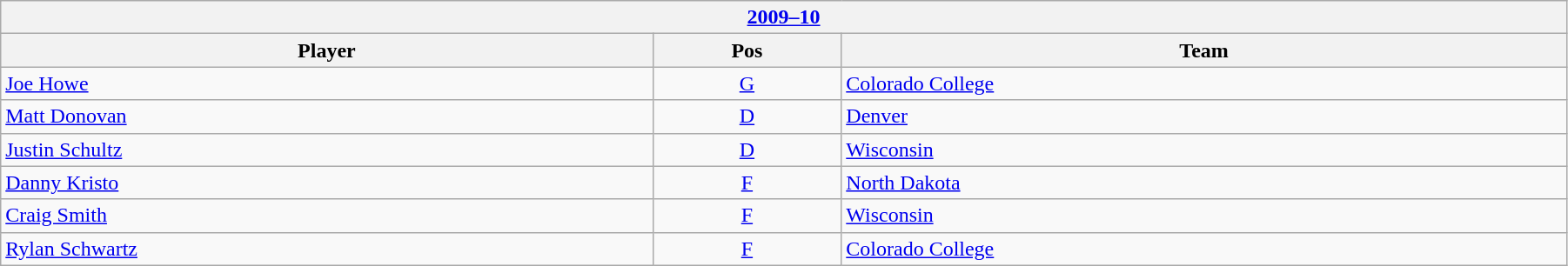<table class="wikitable" width=95%>
<tr>
<th colspan=3><a href='#'>2009–10</a></th>
</tr>
<tr>
<th>Player</th>
<th>Pos</th>
<th>Team</th>
</tr>
<tr>
<td><a href='#'>Joe Howe</a></td>
<td align=center><a href='#'>G</a></td>
<td><a href='#'>Colorado College</a></td>
</tr>
<tr>
<td><a href='#'>Matt Donovan</a></td>
<td align=center><a href='#'>D</a></td>
<td><a href='#'>Denver</a></td>
</tr>
<tr>
<td><a href='#'>Justin Schultz</a></td>
<td align=center><a href='#'>D</a></td>
<td><a href='#'>Wisconsin</a></td>
</tr>
<tr>
<td><a href='#'>Danny Kristo</a></td>
<td align=center><a href='#'>F</a></td>
<td><a href='#'>North Dakota</a></td>
</tr>
<tr>
<td><a href='#'>Craig Smith</a></td>
<td align=center><a href='#'>F</a></td>
<td><a href='#'>Wisconsin</a></td>
</tr>
<tr>
<td><a href='#'>Rylan Schwartz</a></td>
<td align=center><a href='#'>F</a></td>
<td><a href='#'>Colorado College</a></td>
</tr>
</table>
